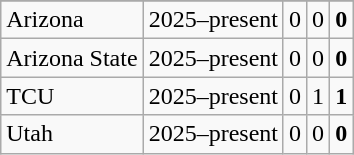<table class="wikitable sortable">
<tr>
</tr>
<tr>
<td>Arizona</td>
<td style="text-align: center;">2025–present</td>
<td style="text-align: center;">0</td>
<td style="text-align: center;">0</td>
<td style="text-align: center;"><strong>0</strong></td>
</tr>
<tr>
<td>Arizona State</td>
<td style="text-align: center;">2025–present</td>
<td style="text-align: center;">0</td>
<td style="text-align: center;">0</td>
<td style="text-align: center;"><strong>0</strong></td>
</tr>
<tr>
<td>TCU</td>
<td style="text-align: center;">2025–present</td>
<td style="text-align: center;">0</td>
<td style="text-align: center;">1</td>
<td style="text-align: center;"><strong>1</strong></td>
</tr>
<tr>
<td>Utah</td>
<td style="text-align: center;">2025–present</td>
<td style="text-align: center;">0</td>
<td style="text-align: center;">0</td>
<td style="text-align: center;"><strong>0</strong></td>
</tr>
</table>
